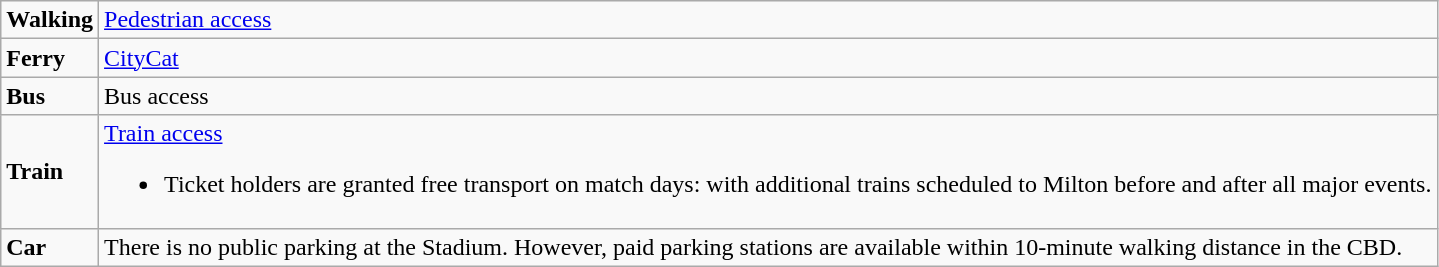<table align="center" class="wikitable">
<tr>
<td><strong>Walking</strong></td>
<td><a href='#'>Pedestrian access</a><br></td>
</tr>
<tr>
<td><strong>Ferry</strong></td>
<td><a href='#'>CityCat</a><br></td>
</tr>
<tr>
<td><strong>Bus</strong></td>
<td>Bus access<br></td>
</tr>
<tr>
<td><strong>Train</strong></td>
<td><a href='#'>Train access</a><br><ul><li>Ticket holders are granted free transport on match days: with additional trains scheduled to Milton before and after all major events.</li></ul></td>
</tr>
<tr>
<td><strong>Car</strong></td>
<td>There is no public parking at the Stadium.  However, paid parking stations are available within 10-minute walking distance in the CBD.</td>
</tr>
</table>
